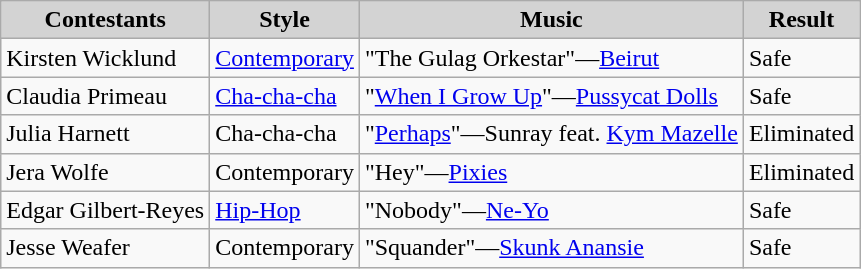<table class="wikitable">
<tr align="center" bgcolor="lightgrey">
<td><strong>Contestants</strong></td>
<td><strong>Style</strong></td>
<td><strong>Music</strong></td>
<td><strong>Result</strong></td>
</tr>
<tr>
<td>Kirsten Wicklund</td>
<td><a href='#'>Contemporary</a></td>
<td>"The Gulag Orkestar"—<a href='#'>Beirut</a></td>
<td>Safe</td>
</tr>
<tr>
<td>Claudia Primeau</td>
<td><a href='#'>Cha-cha-cha</a></td>
<td>"<a href='#'>When I Grow Up</a>"—<a href='#'>Pussycat Dolls</a></td>
<td>Safe</td>
</tr>
<tr>
<td>Julia Harnett</td>
<td>Cha-cha-cha</td>
<td>"<a href='#'>Perhaps</a>"—Sunray feat. <a href='#'>Kym Mazelle</a></td>
<td>Eliminated</td>
</tr>
<tr>
<td>Jera Wolfe</td>
<td>Contemporary</td>
<td>"Hey"—<a href='#'>Pixies</a></td>
<td>Eliminated</td>
</tr>
<tr>
<td>Edgar Gilbert-Reyes</td>
<td><a href='#'>Hip-Hop</a></td>
<td>"Nobody"—<a href='#'>Ne-Yo</a></td>
<td>Safe</td>
</tr>
<tr>
<td>Jesse Weafer</td>
<td>Contemporary</td>
<td>"Squander"—<a href='#'>Skunk Anansie</a></td>
<td>Safe</td>
</tr>
</table>
